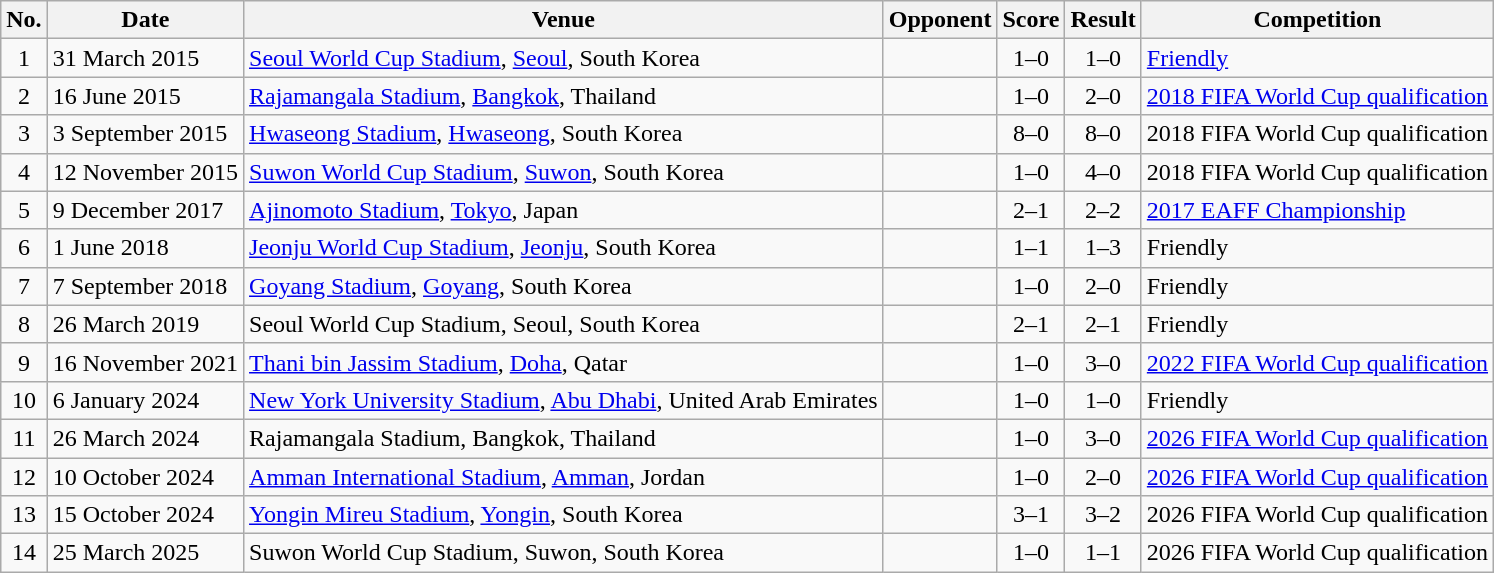<table class="wikitable sortable">
<tr>
<th scope="col">No.</th>
<th scope="col">Date</th>
<th scope="col">Venue</th>
<th scope="col">Opponent</th>
<th scope="col">Score</th>
<th scope="col">Result</th>
<th scope="col">Competition</th>
</tr>
<tr>
<td align="center">1</td>
<td>31 March 2015</td>
<td><a href='#'>Seoul World Cup Stadium</a>, <a href='#'>Seoul</a>, South Korea</td>
<td></td>
<td align="center">1–0</td>
<td align="center">1–0</td>
<td><a href='#'>Friendly</a></td>
</tr>
<tr>
<td align="center">2</td>
<td>16 June 2015</td>
<td><a href='#'>Rajamangala Stadium</a>, <a href='#'>Bangkok</a>, Thailand</td>
<td></td>
<td align="center">1–0</td>
<td align="center">2–0</td>
<td><a href='#'>2018 FIFA World Cup qualification</a></td>
</tr>
<tr>
<td align="center">3</td>
<td>3 September 2015</td>
<td><a href='#'>Hwaseong Stadium</a>, <a href='#'>Hwaseong</a>, South Korea</td>
<td></td>
<td align="center">8–0</td>
<td align="center">8–0</td>
<td>2018 FIFA World Cup qualification</td>
</tr>
<tr>
<td align="center">4</td>
<td>12 November 2015</td>
<td><a href='#'>Suwon World Cup Stadium</a>, <a href='#'>Suwon</a>, South Korea</td>
<td></td>
<td align="center">1–0</td>
<td align="center">4–0</td>
<td>2018 FIFA World Cup qualification</td>
</tr>
<tr>
<td align="center">5</td>
<td>9 December 2017</td>
<td><a href='#'>Ajinomoto Stadium</a>, <a href='#'>Tokyo</a>, Japan</td>
<td></td>
<td align="center">2–1</td>
<td align="center">2–2</td>
<td><a href='#'>2017 EAFF Championship</a></td>
</tr>
<tr>
<td align="center">6</td>
<td>1 June 2018</td>
<td><a href='#'>Jeonju World Cup Stadium</a>, <a href='#'>Jeonju</a>, South Korea</td>
<td></td>
<td align="center">1–1</td>
<td align="center">1–3</td>
<td>Friendly</td>
</tr>
<tr>
<td align="center">7</td>
<td>7 September 2018</td>
<td><a href='#'>Goyang Stadium</a>, <a href='#'>Goyang</a>, South Korea</td>
<td></td>
<td align="center">1–0</td>
<td align="center">2–0</td>
<td>Friendly</td>
</tr>
<tr>
<td align="center">8</td>
<td>26 March 2019</td>
<td>Seoul World Cup Stadium, Seoul, South Korea</td>
<td></td>
<td align="center">2–1</td>
<td align="center">2–1</td>
<td>Friendly</td>
</tr>
<tr>
<td align="center">9</td>
<td>16 November 2021</td>
<td><a href='#'>Thani bin Jassim Stadium</a>, <a href='#'>Doha</a>, Qatar</td>
<td></td>
<td align="center">1–0</td>
<td align="center">3–0</td>
<td><a href='#'>2022 FIFA World Cup qualification</a></td>
</tr>
<tr>
<td align="center">10</td>
<td>6 January 2024</td>
<td><a href='#'>New York University Stadium</a>, <a href='#'>Abu Dhabi</a>, United Arab Emirates</td>
<td></td>
<td align="center">1–0</td>
<td align="center">1–0</td>
<td>Friendly</td>
</tr>
<tr>
<td align="center">11</td>
<td>26 March 2024</td>
<td>Rajamangala Stadium, Bangkok, Thailand</td>
<td></td>
<td align="center">1–0</td>
<td align="center">3–0</td>
<td><a href='#'>2026 FIFA World Cup qualification</a></td>
</tr>
<tr>
<td align="center">12</td>
<td>10 October 2024</td>
<td><a href='#'>Amman International Stadium</a>, <a href='#'>Amman</a>, Jordan</td>
<td></td>
<td align="center">1–0</td>
<td align="center">2–0</td>
<td><a href='#'>2026 FIFA World Cup qualification</a></td>
</tr>
<tr>
<td align="center">13</td>
<td>15 October 2024</td>
<td><a href='#'>Yongin Mireu Stadium</a>, <a href='#'>Yongin</a>, South Korea</td>
<td></td>
<td align="center">3–1</td>
<td align="center">3–2</td>
<td>2026 FIFA World Cup qualification</td>
</tr>
<tr>
<td align="center">14</td>
<td>25 March 2025</td>
<td>Suwon World Cup Stadium, Suwon, South Korea</td>
<td></td>
<td align="center">1–0</td>
<td align="center">1–1</td>
<td>2026 FIFA World Cup qualification</td>
</tr>
</table>
